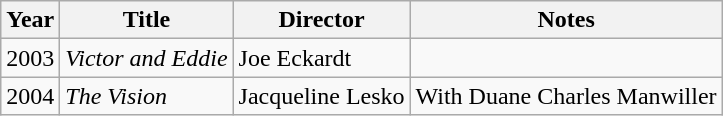<table class="wikitable">
<tr>
<th>Year</th>
<th>Title</th>
<th>Director</th>
<th>Notes</th>
</tr>
<tr>
<td>2003</td>
<td><em>Victor and Eddie</em></td>
<td>Joe Eckardt</td>
<td></td>
</tr>
<tr>
<td>2004</td>
<td><em>The Vision</em></td>
<td>Jacqueline Lesko</td>
<td>With Duane Charles Manwiller</td>
</tr>
</table>
